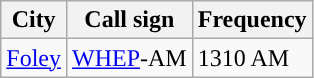<table class="wikitable">
<tr>
<th>City</th>
<th>Call sign</th>
<th>Frequency</th>
</tr>
<tr>
<td><a href='#'>Foley</a></td>
<td><a href='#'>WHEP</a>-AM</td>
<td>1310 AM</td>
</tr>
</table>
